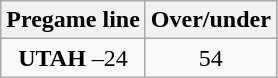<table class="wikitable">
<tr align="center">
<th style=>Pregame line</th>
<th style=>Over/under</th>
</tr>
<tr align="center">
<td><strong>UTAH</strong> –24</td>
<td>54</td>
</tr>
</table>
